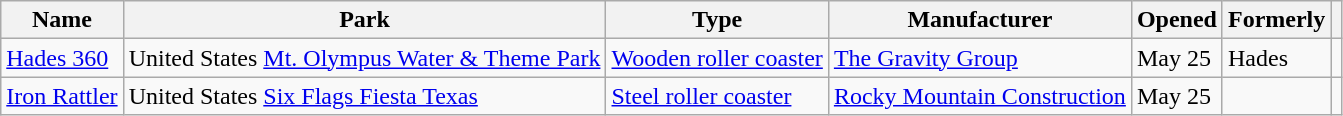<table class="wikitable sortable">
<tr>
<th>Name</th>
<th>Park</th>
<th>Type</th>
<th>Manufacturer</th>
<th>Opened</th>
<th>Formerly</th>
<th class="unsortable"></th>
</tr>
<tr>
<td><a href='#'>Hades 360</a></td>
<td>United States <a href='#'>Mt. Olympus Water & Theme Park</a></td>
<td><a href='#'>Wooden roller coaster</a></td>
<td><a href='#'>The Gravity Group</a></td>
<td>May 25</td>
<td>Hades</td>
<td></td>
</tr>
<tr>
<td><a href='#'>Iron Rattler</a></td>
<td>United States <a href='#'>Six Flags Fiesta Texas</a></td>
<td><a href='#'>Steel roller coaster</a></td>
<td><a href='#'>Rocky Mountain Construction</a></td>
<td>May 25</td>
<td></td>
<td></td>
</tr>
</table>
